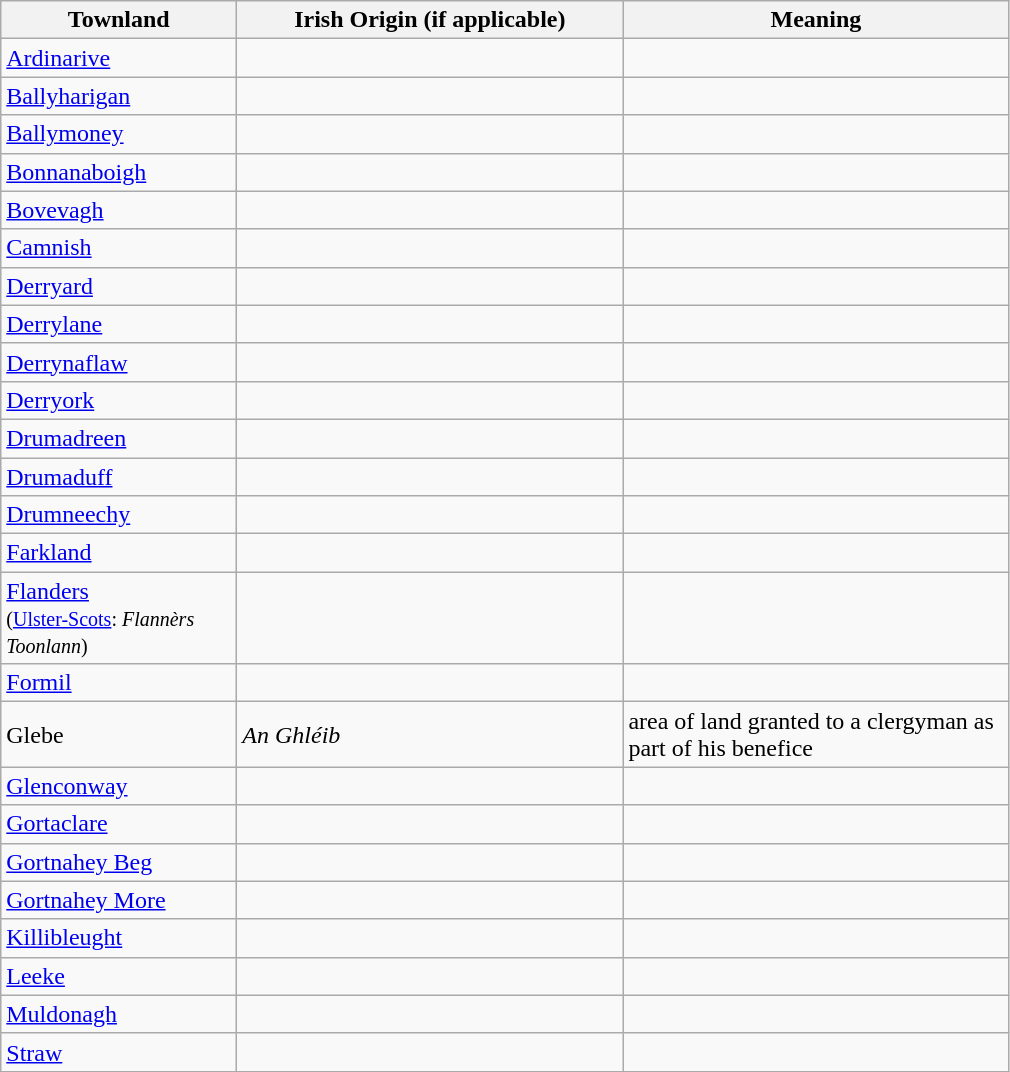<table class="wikitable" style="border:1px solid darkgray;">
<tr>
<th width="150">Townland</th>
<th width="250">Irish Origin (if applicable)</th>
<th width="250">Meaning</th>
</tr>
<tr>
<td><a href='#'>Ardinarive</a></td>
<td></td>
<td></td>
</tr>
<tr>
<td><a href='#'>Ballyharigan</a></td>
<td></td>
<td></td>
</tr>
<tr>
<td><a href='#'>Ballymoney</a></td>
<td></td>
<td></td>
</tr>
<tr>
<td><a href='#'>Bonnanaboigh</a></td>
<td></td>
<td></td>
</tr>
<tr>
<td><a href='#'>Bovevagh</a></td>
<td></td>
<td></td>
</tr>
<tr>
<td><a href='#'>Camnish</a></td>
<td></td>
<td></td>
</tr>
<tr>
<td><a href='#'>Derryard</a></td>
<td></td>
<td></td>
</tr>
<tr>
<td><a href='#'>Derrylane</a></td>
<td></td>
<td></td>
</tr>
<tr>
<td><a href='#'>Derrynaflaw</a></td>
<td></td>
<td></td>
</tr>
<tr>
<td><a href='#'>Derryork</a></td>
<td></td>
<td></td>
</tr>
<tr>
<td><a href='#'>Drumadreen</a></td>
<td></td>
<td></td>
</tr>
<tr>
<td><a href='#'>Drumaduff</a></td>
<td></td>
<td></td>
</tr>
<tr>
<td><a href='#'>Drumneechy</a></td>
<td></td>
<td></td>
</tr>
<tr>
<td><a href='#'>Farkland</a></td>
<td></td>
<td></td>
</tr>
<tr>
<td><a href='#'>Flanders</a><br><small>(<a href='#'>Ulster-Scots</a>: <em>Flannèrs Toonlann</em>)</small></td>
<td></td>
<td></td>
</tr>
<tr>
<td><a href='#'>Formil</a></td>
<td></td>
<td></td>
</tr>
<tr>
<td>Glebe</td>
<td><em>An Ghléib</em></td>
<td>area of land granted to a clergyman as part of his benefice</td>
</tr>
<tr>
<td><a href='#'>Glenconway</a></td>
<td></td>
<td></td>
</tr>
<tr>
<td><a href='#'>Gortaclare</a></td>
<td></td>
<td></td>
</tr>
<tr>
<td><a href='#'>Gortnahey Beg</a></td>
<td></td>
<td></td>
</tr>
<tr>
<td><a href='#'>Gortnahey More</a></td>
<td></td>
<td></td>
</tr>
<tr>
<td><a href='#'>Killibleught</a></td>
<td></td>
<td></td>
</tr>
<tr>
<td><a href='#'>Leeke</a></td>
<td></td>
<td></td>
</tr>
<tr>
<td><a href='#'>Muldonagh</a></td>
<td></td>
<td></td>
</tr>
<tr>
<td><a href='#'>Straw</a></td>
<td></td>
<td></td>
</tr>
</table>
